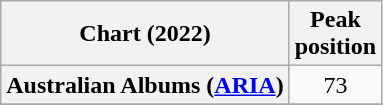<table class="wikitable sortable plainrowheaders" style="text-align:center">
<tr>
<th scope="col">Chart (2022)</th>
<th scope="col">Peak<br>position</th>
</tr>
<tr>
<th scope="row">Australian Albums (<a href='#'>ARIA</a>)</th>
<td>73</td>
</tr>
<tr>
</tr>
<tr>
</tr>
<tr>
</tr>
<tr>
</tr>
<tr>
</tr>
<tr>
</tr>
<tr>
</tr>
<tr>
</tr>
</table>
